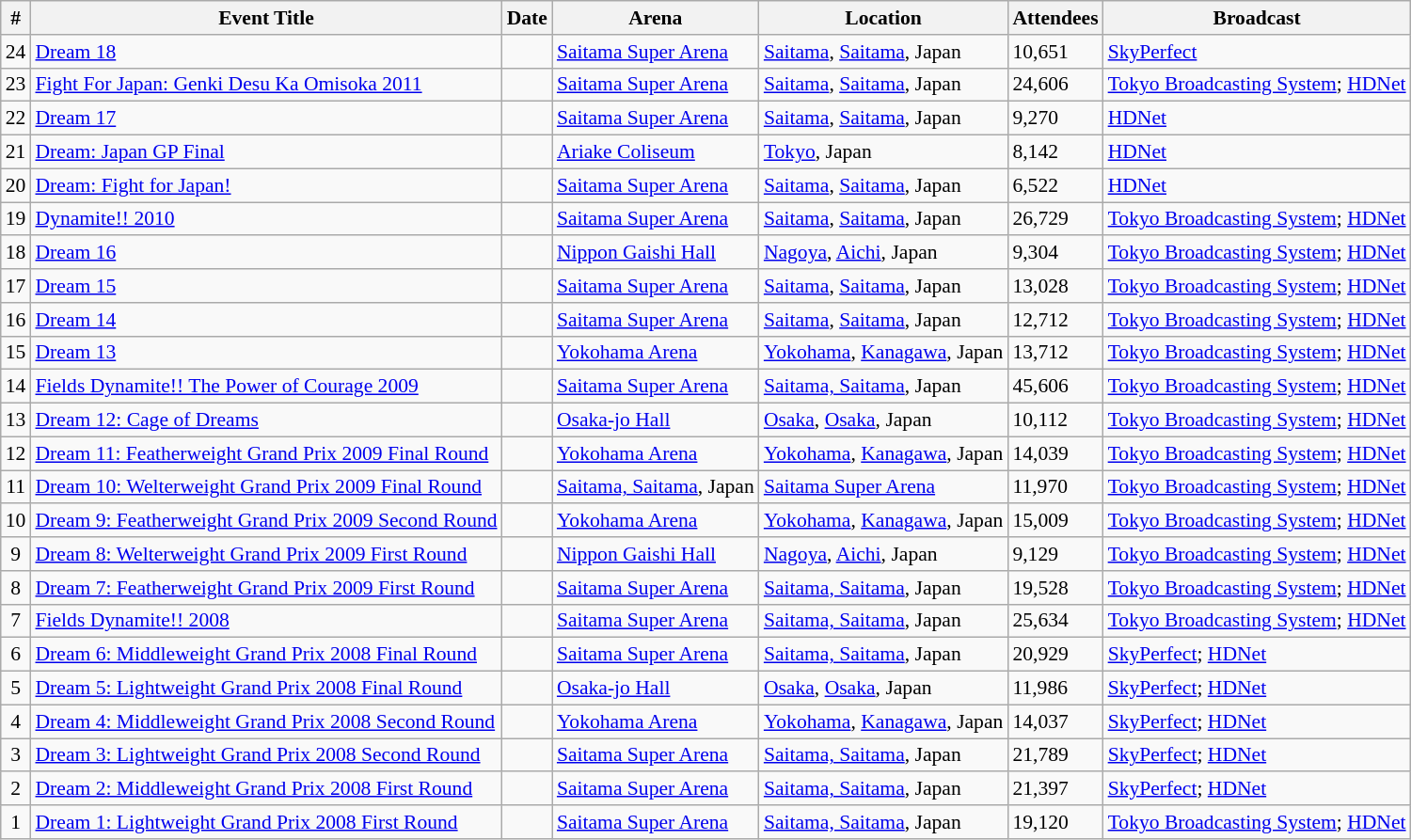<table class="sortable wikitable succession-box" style="font-size:90%;">
<tr>
<th scope="col">#</th>
<th scope="col">Event Title</th>
<th scope="col">Date</th>
<th scope="col">Arena</th>
<th scope="col">Location</th>
<th scope="col">Attendees</th>
<th scope="col">Broadcast</th>
</tr>
<tr>
<td align=center>24</td>
<td><a href='#'>Dream 18</a></td>
<td></td>
<td><a href='#'>Saitama Super Arena</a></td>
<td><a href='#'>Saitama</a>, <a href='#'>Saitama</a>, Japan</td>
<td>10,651</td>
<td><a href='#'>SkyPerfect</a></td>
</tr>
<tr>
<td align=center>23</td>
<td><a href='#'>Fight For Japan: Genki Desu Ka Omisoka 2011</a></td>
<td></td>
<td><a href='#'>Saitama Super Arena</a></td>
<td><a href='#'>Saitama</a>, <a href='#'>Saitama</a>, Japan</td>
<td>24,606</td>
<td><a href='#'>Tokyo Broadcasting System</a>; <a href='#'>HDNet</a></td>
</tr>
<tr>
<td align=center>22</td>
<td><a href='#'>Dream 17</a></td>
<td></td>
<td><a href='#'>Saitama Super Arena</a></td>
<td><a href='#'>Saitama</a>, <a href='#'>Saitama</a>, Japan</td>
<td>9,270</td>
<td><a href='#'>HDNet</a></td>
</tr>
<tr>
<td align=center>21</td>
<td><a href='#'>Dream: Japan GP Final</a></td>
<td></td>
<td><a href='#'>Ariake Coliseum</a></td>
<td><a href='#'>Tokyo</a>, Japan</td>
<td>8,142</td>
<td><a href='#'>HDNet</a></td>
</tr>
<tr>
<td align=center>20</td>
<td><a href='#'>Dream: Fight for Japan!</a></td>
<td></td>
<td><a href='#'>Saitama Super Arena</a></td>
<td><a href='#'>Saitama</a>, <a href='#'>Saitama</a>, Japan</td>
<td>6,522</td>
<td><a href='#'>HDNet</a></td>
</tr>
<tr>
<td align=center>19</td>
<td><a href='#'>Dynamite!! 2010</a></td>
<td></td>
<td><a href='#'>Saitama Super Arena</a></td>
<td><a href='#'>Saitama</a>, <a href='#'>Saitama</a>, Japan</td>
<td>26,729</td>
<td><a href='#'>Tokyo Broadcasting System</a>; <a href='#'>HDNet</a></td>
</tr>
<tr>
<td align=center>18</td>
<td><a href='#'>Dream 16</a></td>
<td></td>
<td><a href='#'>Nippon Gaishi Hall</a></td>
<td><a href='#'>Nagoya</a>, <a href='#'>Aichi</a>, Japan</td>
<td>9,304</td>
<td><a href='#'>Tokyo Broadcasting System</a>; <a href='#'>HDNet</a></td>
</tr>
<tr>
<td align=center>17</td>
<td><a href='#'>Dream 15</a></td>
<td></td>
<td><a href='#'>Saitama Super Arena</a></td>
<td><a href='#'>Saitama</a>, <a href='#'>Saitama</a>, Japan</td>
<td>13,028</td>
<td><a href='#'>Tokyo Broadcasting System</a>; <a href='#'>HDNet</a></td>
</tr>
<tr>
<td align=center>16</td>
<td><a href='#'>Dream 14</a></td>
<td></td>
<td><a href='#'>Saitama Super Arena</a></td>
<td><a href='#'>Saitama</a>, <a href='#'>Saitama</a>, Japan</td>
<td>12,712</td>
<td><a href='#'>Tokyo Broadcasting System</a>; <a href='#'>HDNet</a></td>
</tr>
<tr>
<td align=center>15</td>
<td><a href='#'>Dream 13</a></td>
<td></td>
<td><a href='#'>Yokohama Arena</a></td>
<td><a href='#'>Yokohama</a>, <a href='#'>Kanagawa</a>, Japan</td>
<td>13,712</td>
<td><a href='#'>Tokyo Broadcasting System</a>; <a href='#'>HDNet</a></td>
</tr>
<tr>
<td align=center>14</td>
<td><a href='#'>Fields Dynamite!! The Power of Courage 2009</a></td>
<td></td>
<td><a href='#'>Saitama Super Arena</a></td>
<td><a href='#'>Saitama, Saitama</a>, Japan</td>
<td>45,606</td>
<td><a href='#'>Tokyo Broadcasting System</a>; <a href='#'>HDNet</a></td>
</tr>
<tr>
<td align=center>13</td>
<td><a href='#'>Dream 12: Cage of Dreams</a></td>
<td></td>
<td><a href='#'>Osaka-jo Hall</a></td>
<td><a href='#'>Osaka</a>, <a href='#'>Osaka</a>, Japan</td>
<td>10,112</td>
<td><a href='#'>Tokyo Broadcasting System</a>; <a href='#'>HDNet</a></td>
</tr>
<tr>
<td align=center>12</td>
<td><a href='#'>Dream 11: Featherweight Grand Prix 2009 Final Round</a></td>
<td></td>
<td><a href='#'>Yokohama Arena</a></td>
<td><a href='#'>Yokohama</a>, <a href='#'>Kanagawa</a>, Japan</td>
<td>14,039</td>
<td><a href='#'>Tokyo Broadcasting System</a>; <a href='#'>HDNet</a></td>
</tr>
<tr>
<td align=center>11</td>
<td><a href='#'>Dream 10: Welterweight Grand Prix 2009 Final Round</a></td>
<td></td>
<td><a href='#'>Saitama, Saitama</a>, Japan</td>
<td><a href='#'>Saitama Super Arena</a></td>
<td>11,970</td>
<td><a href='#'>Tokyo Broadcasting System</a>; <a href='#'>HDNet</a></td>
</tr>
<tr>
<td align=center>10</td>
<td><a href='#'>Dream 9: Featherweight Grand Prix 2009 Second Round</a></td>
<td></td>
<td><a href='#'>Yokohama Arena</a></td>
<td><a href='#'>Yokohama</a>, <a href='#'>Kanagawa</a>, Japan</td>
<td>15,009</td>
<td><a href='#'>Tokyo Broadcasting System</a>; <a href='#'>HDNet</a></td>
</tr>
<tr>
<td align=center>9</td>
<td><a href='#'>Dream 8: Welterweight Grand Prix 2009 First Round</a></td>
<td></td>
<td><a href='#'>Nippon Gaishi Hall</a></td>
<td><a href='#'>Nagoya</a>, <a href='#'>Aichi</a>, Japan</td>
<td>9,129</td>
<td><a href='#'>Tokyo Broadcasting System</a>; <a href='#'>HDNet</a></td>
</tr>
<tr>
<td align=center>8</td>
<td><a href='#'>Dream 7: Featherweight Grand Prix 2009 First Round</a></td>
<td></td>
<td><a href='#'>Saitama Super Arena</a></td>
<td><a href='#'>Saitama, Saitama</a>, Japan</td>
<td>19,528</td>
<td><a href='#'>Tokyo Broadcasting System</a>; <a href='#'>HDNet</a></td>
</tr>
<tr>
<td align=center>7</td>
<td><a href='#'>Fields Dynamite!! 2008</a></td>
<td></td>
<td><a href='#'>Saitama Super Arena</a></td>
<td><a href='#'>Saitama, Saitama</a>, Japan</td>
<td>25,634</td>
<td><a href='#'>Tokyo Broadcasting System</a>; <a href='#'>HDNet</a></td>
</tr>
<tr>
<td align=center>6</td>
<td><a href='#'>Dream 6: Middleweight Grand Prix 2008 Final Round</a></td>
<td></td>
<td><a href='#'>Saitama Super Arena</a></td>
<td><a href='#'>Saitama, Saitama</a>, Japan</td>
<td>20,929</td>
<td><a href='#'>SkyPerfect</a>; <a href='#'>HDNet</a></td>
</tr>
<tr>
<td align=center>5</td>
<td><a href='#'>Dream 5: Lightweight Grand Prix 2008 Final Round</a></td>
<td></td>
<td><a href='#'>Osaka-jo Hall</a></td>
<td><a href='#'>Osaka</a>, <a href='#'>Osaka</a>, Japan</td>
<td>11,986</td>
<td><a href='#'>SkyPerfect</a>; <a href='#'>HDNet</a></td>
</tr>
<tr>
<td align=center>4</td>
<td><a href='#'>Dream 4: Middleweight Grand Prix 2008 Second Round</a></td>
<td></td>
<td><a href='#'>Yokohama Arena</a></td>
<td><a href='#'>Yokohama</a>, <a href='#'>Kanagawa</a>, Japan</td>
<td>14,037</td>
<td><a href='#'>SkyPerfect</a>; <a href='#'>HDNet</a></td>
</tr>
<tr>
<td align=center>3</td>
<td><a href='#'>Dream 3: Lightweight Grand Prix 2008 Second Round</a></td>
<td></td>
<td><a href='#'>Saitama Super Arena</a></td>
<td><a href='#'>Saitama, Saitama</a>, Japan</td>
<td>21,789</td>
<td><a href='#'>SkyPerfect</a>; <a href='#'>HDNet</a></td>
</tr>
<tr>
<td align=center>2</td>
<td><a href='#'>Dream 2: Middleweight Grand Prix 2008 First Round</a></td>
<td></td>
<td><a href='#'>Saitama Super Arena</a></td>
<td><a href='#'>Saitama, Saitama</a>, Japan</td>
<td>21,397</td>
<td><a href='#'>SkyPerfect</a>; <a href='#'>HDNet</a></td>
</tr>
<tr>
<td align=center>1</td>
<td><a href='#'>Dream 1: Lightweight Grand Prix 2008 First Round</a></td>
<td></td>
<td><a href='#'>Saitama Super Arena</a></td>
<td><a href='#'>Saitama, Saitama</a>, Japan</td>
<td>19,120</td>
<td><a href='#'>Tokyo Broadcasting System</a>; <a href='#'>HDNet</a></td>
</tr>
</table>
